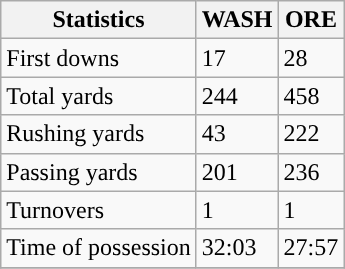<table class="wikitable" style="float: left;">
<tr>
<th>Statistics</th>
<th>WASH</th>
<th>ORE</th>
</tr>
<tr>
<td>First downs</td>
<td>17</td>
<td>28</td>
</tr>
<tr>
<td>Total yards</td>
<td>244</td>
<td>458</td>
</tr>
<tr>
<td>Rushing yards</td>
<td>43</td>
<td>222</td>
</tr>
<tr>
<td>Passing yards</td>
<td>201</td>
<td>236</td>
</tr>
<tr>
<td>Turnovers</td>
<td>1</td>
<td>1</td>
</tr>
<tr>
<td>Time of possession</td>
<td>32:03</td>
<td>27:57</td>
</tr>
<tr>
</tr>
</table>
